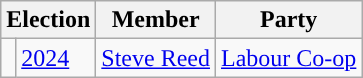<table class="wikitable">
<tr>
<th colspan="2">Election</th>
<th>Member</th>
<th>Party</th>
</tr>
<tr>
<td style="color:inherit;background-color: "></td>
<td><a href='#'>2024</a></td>
<td><a href='#'>Steve Reed</a></td>
<td><a href='#'>Labour Co-op</a></td>
</tr>
</table>
